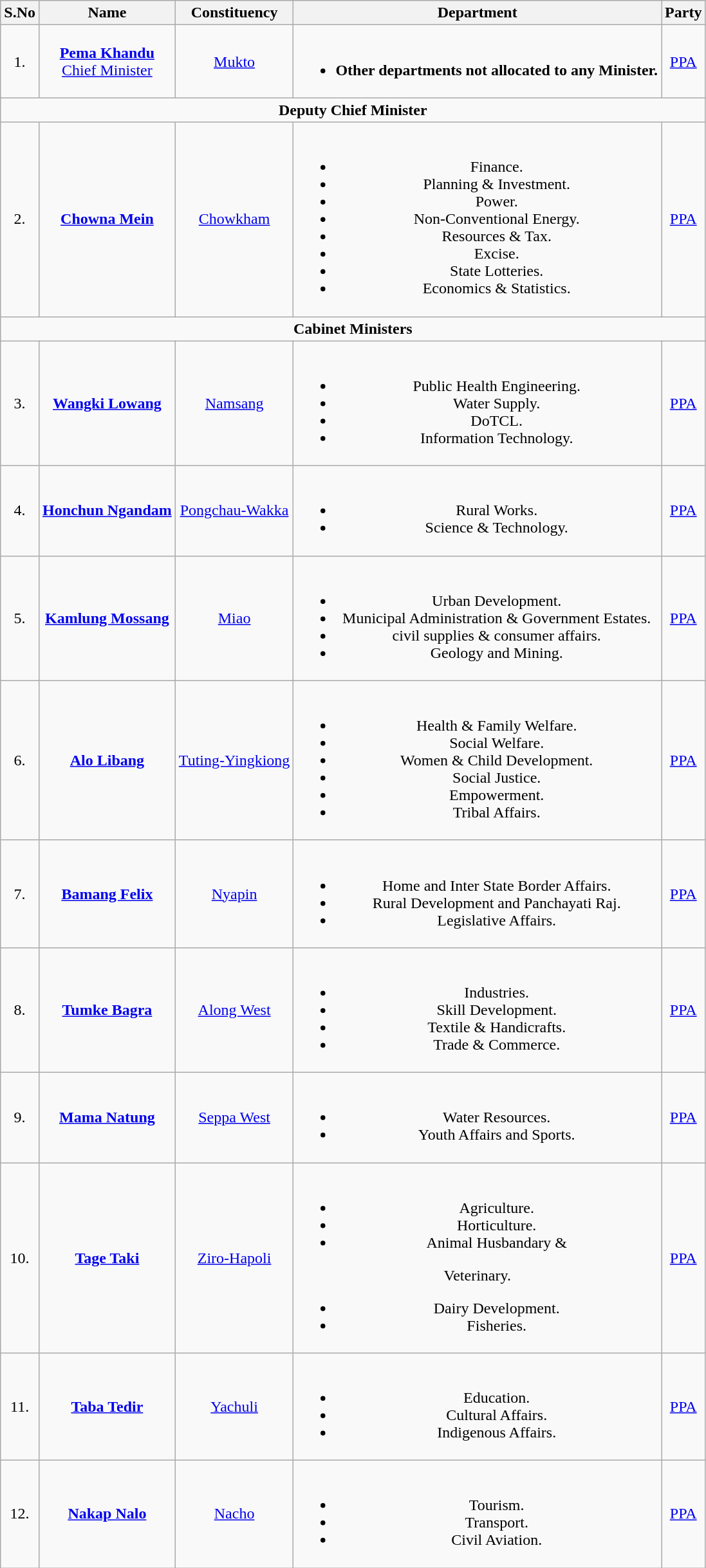<table class="wikitable sortable" style="text-align:center;">
<tr>
<th>S.No</th>
<th>Name</th>
<th>Constituency</th>
<th>Department</th>
<th colspan="2" scope="col">Party</th>
</tr>
<tr style="text-align:center; height:60px;">
<td>1.</td>
<td><strong><a href='#'>Pema Khandu</a></strong><br><a href='#'>Chief Minister</a></td>
<td><a href='#'>Mukto</a></td>
<td><br><ul><li><strong>Other departments not allocated to any Minister.</strong></li></ul></td>
<td><a href='#'>PPA</a></td>
</tr>
<tr>
<td style="text-align: center;" colspan=6><strong>Deputy Chief Minister</strong></td>
</tr>
<tr>
<td>2.</td>
<td><strong><a href='#'>Chowna Mein</a></strong></td>
<td><a href='#'>Chowkham</a></td>
<td><br><ul><li>Finance.</li><li>Planning & Investment.</li><li>Power.</li><li>Non-Conventional Energy.</li><li>Resources & Tax.</li><li>Excise.</li><li>State Lotteries.</li><li>Economics & Statistics.</li></ul></td>
<td><a href='#'>PPA</a></td>
</tr>
<tr>
<td style="text-align: center;" colspan=6><strong>Cabinet Ministers</strong></td>
</tr>
<tr>
<td>3.</td>
<td><strong><a href='#'>Wangki Lowang</a></strong></td>
<td><a href='#'>Namsang</a></td>
<td><br><ul><li>Public Health Engineering.</li><li>Water Supply.</li><li>DoTCL.</li><li>Information Technology.</li></ul></td>
<td><a href='#'>PPA</a></td>
</tr>
<tr>
<td>4.</td>
<td><strong><a href='#'>Honchun Ngandam</a></strong></td>
<td><a href='#'>Pongchau-Wakka</a></td>
<td><br><ul><li>Rural Works.</li><li>Science & Technology.</li></ul></td>
<td><a href='#'>PPA</a></td>
</tr>
<tr>
<td>5.</td>
<td><strong><a href='#'>Kamlung Mossang</a></strong></td>
<td><a href='#'>Miao</a></td>
<td><br><ul><li>Urban Development.</li><li>Municipal Administration & Government Estates.</li><li>civil supplies & consumer affairs.</li><li>Geology and Mining.</li></ul></td>
<td><a href='#'>PPA</a></td>
</tr>
<tr>
<td>6.</td>
<td><strong><a href='#'>Alo Libang </a></strong></td>
<td><a href='#'>Tuting-Yingkiong</a></td>
<td><br><ul><li>Health & Family Welfare.</li><li>Social Welfare.</li><li>Women & Child Development.</li><li>Social Justice.</li><li>Empowerment.</li><li>Tribal Affairs.</li></ul></td>
<td><a href='#'>PPA</a></td>
</tr>
<tr>
<td>7.</td>
<td><strong><a href='#'>Bamang Felix</a></strong></td>
<td><a href='#'>Nyapin</a></td>
<td><br><ul><li>Home and Inter State Border Affairs.</li><li>Rural Development and Panchayati Raj.</li><li>Legislative Affairs.</li></ul></td>
<td><a href='#'>PPA</a></td>
</tr>
<tr>
<td>8.</td>
<td><strong><a href='#'>Tumke Bagra</a></strong></td>
<td><a href='#'>Along West</a></td>
<td><br><ul><li>Industries.</li><li>Skill Development.</li><li>Textile & Handicrafts.</li><li>Trade & Commerce.</li></ul></td>
<td><a href='#'>PPA</a></td>
</tr>
<tr>
<td>9.</td>
<td><strong><a href='#'>Mama Natung</a></strong></td>
<td><a href='#'>Seppa West</a></td>
<td><br><ul><li>Water Resources.</li><li>Youth Affairs and Sports.</li></ul></td>
<td><a href='#'>PPA</a></td>
</tr>
<tr>
<td>10.</td>
<td><strong><a href='#'>Tage Taki</a></strong></td>
<td><a href='#'>Ziro-Hapoli</a></td>
<td><br><ul><li>Agriculture.</li><li>Horticulture.</li><li>Animal Husbandary &</li></ul>Veterinary.<ul><li>Dairy Development.</li><li>Fisheries.</li></ul></td>
<td><a href='#'>PPA</a></td>
</tr>
<tr>
<td>11.</td>
<td><strong><a href='#'>Taba Tedir</a></strong></td>
<td><a href='#'>Yachuli</a></td>
<td><br><ul><li>Education.</li><li>Cultural Affairs.</li><li>Indigenous Affairs.</li></ul></td>
<td><a href='#'>PPA</a></td>
</tr>
<tr>
<td>12.</td>
<td><strong><a href='#'>Nakap Nalo</a></strong></td>
<td><a href='#'>Nacho</a></td>
<td><br><ul><li>Tourism.</li><li>Transport.</li><li>Civil Aviation.</li></ul></td>
<td><a href='#'>PPA</a></td>
</tr>
</table>
